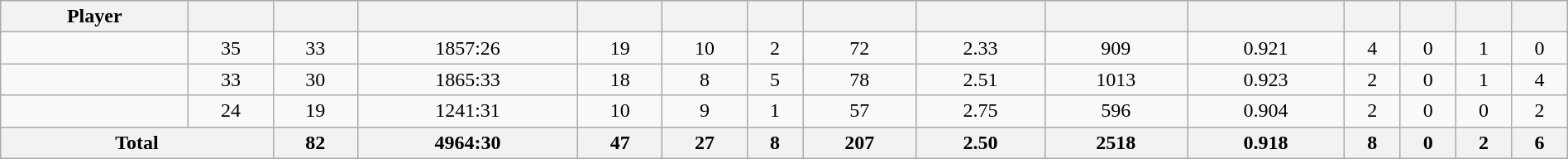<table class="wikitable sortable" style="width:100%; text-align:center;">
<tr>
<th>Player</th>
<th></th>
<th></th>
<th></th>
<th></th>
<th></th>
<th></th>
<th></th>
<th></th>
<th></th>
<th></th>
<th></th>
<th></th>
<th></th>
<th></th>
</tr>
<tr>
<td></td>
<td>35</td>
<td>33</td>
<td>1857:26</td>
<td>19</td>
<td>10</td>
<td>2</td>
<td>72</td>
<td>2.33</td>
<td>909</td>
<td>0.921</td>
<td>4</td>
<td>0</td>
<td>1</td>
<td>0</td>
</tr>
<tr>
<td></td>
<td>33</td>
<td>30</td>
<td>1865:33</td>
<td>18</td>
<td>8</td>
<td>5</td>
<td>78</td>
<td>2.51</td>
<td>1013</td>
<td>0.923</td>
<td>2</td>
<td>0</td>
<td>1</td>
<td>4</td>
</tr>
<tr>
<td></td>
<td>24</td>
<td>19</td>
<td>1241:31</td>
<td>10</td>
<td>9</td>
<td>1</td>
<td>57</td>
<td>2.75</td>
<td>596</td>
<td>0.904</td>
<td>2</td>
<td>0</td>
<td>0</td>
<td>2</td>
</tr>
<tr class="sortbottom">
<th colspan=2>Total</th>
<th>82</th>
<th>4964:30</th>
<th>47</th>
<th>27</th>
<th>8</th>
<th>207</th>
<th>2.50</th>
<th>2518</th>
<th>0.918</th>
<th>8</th>
<th>0</th>
<th>2</th>
<th>6</th>
</tr>
</table>
